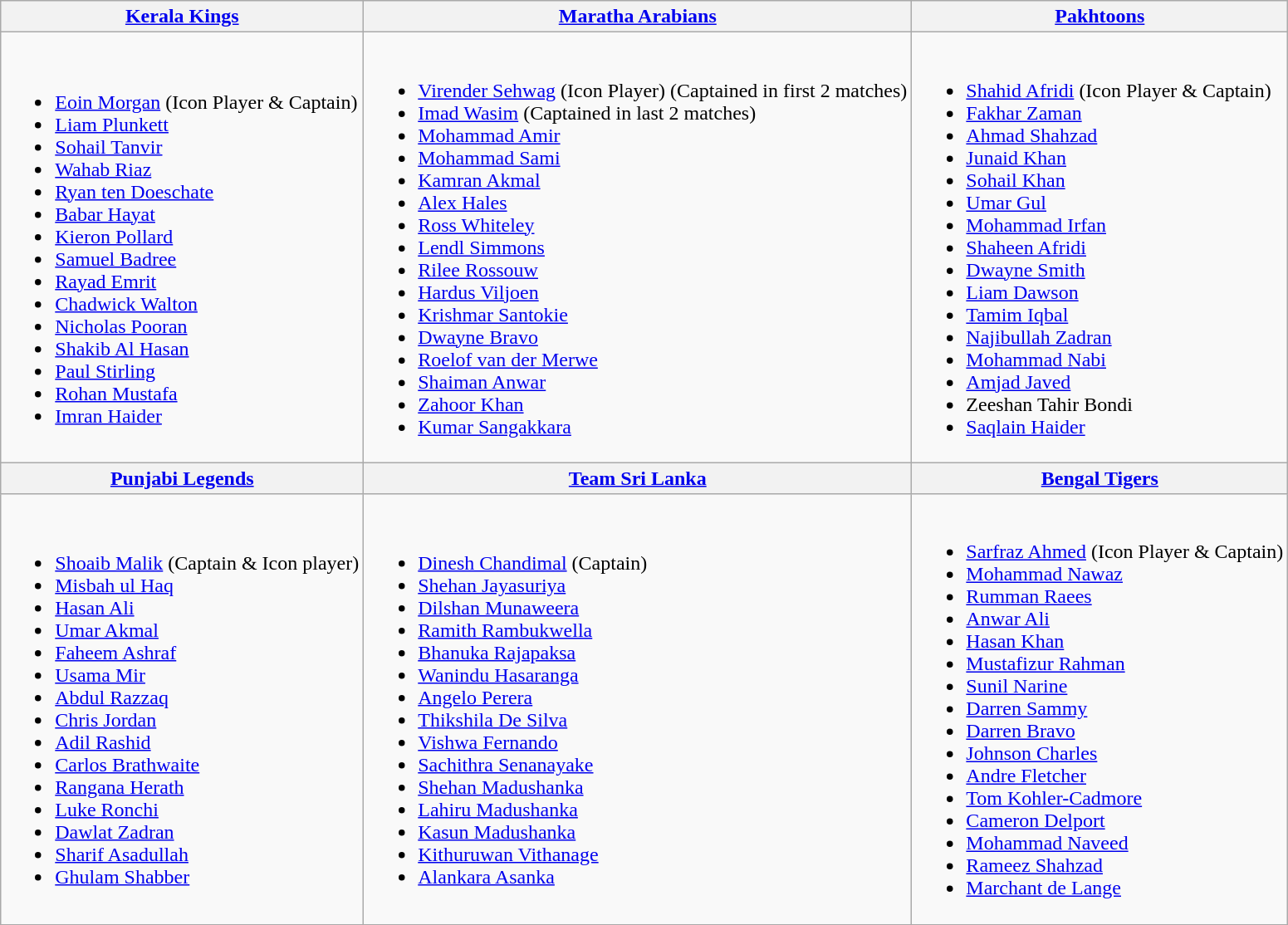<table class="wikitable">
<tr>
<th><a href='#'>Kerala Kings</a></th>
<th><a href='#'>Maratha Arabians</a></th>
<th><a href='#'>Pakhtoons</a></th>
</tr>
<tr>
<td><br><ul><li><a href='#'>Eoin Morgan</a> (Icon Player & Captain)</li><li><a href='#'>Liam Plunkett</a></li><li><a href='#'>Sohail Tanvir</a></li><li><a href='#'>Wahab Riaz</a></li><li><a href='#'>Ryan ten Doeschate</a></li><li><a href='#'>Babar Hayat</a></li><li><a href='#'>Kieron Pollard</a></li><li><a href='#'>Samuel Badree</a></li><li><a href='#'>Rayad Emrit</a></li><li><a href='#'>Chadwick Walton</a></li><li><a href='#'>Nicholas Pooran</a></li><li><a href='#'>Shakib Al Hasan</a></li><li><a href='#'>Paul Stirling</a></li><li><a href='#'>Rohan Mustafa</a></li><li><a href='#'>Imran Haider</a></li></ul></td>
<td><br><ul><li><a href='#'>Virender Sehwag</a> (Icon Player) (Captained in first 2 matches)</li><li><a href='#'>Imad Wasim</a> (Captained in last 2 matches)</li><li><a href='#'>Mohammad Amir</a></li><li><a href='#'>Mohammad Sami</a></li><li><a href='#'>Kamran Akmal</a></li><li><a href='#'>Alex Hales</a></li><li><a href='#'>Ross Whiteley</a></li><li><a href='#'>Lendl Simmons</a></li><li><a href='#'>Rilee Rossouw</a></li><li><a href='#'>Hardus Viljoen</a></li><li><a href='#'>Krishmar Santokie</a></li><li><a href='#'>Dwayne Bravo</a></li><li><a href='#'>Roelof van der Merwe</a></li><li><a href='#'>Shaiman Anwar</a></li><li><a href='#'>Zahoor Khan</a></li><li><a href='#'>Kumar Sangakkara</a></li></ul></td>
<td><br><ul><li><a href='#'>Shahid Afridi</a> (Icon Player & Captain)</li><li><a href='#'>Fakhar Zaman</a></li><li><a href='#'>Ahmad Shahzad</a></li><li><a href='#'>Junaid Khan</a></li><li><a href='#'>Sohail Khan</a></li><li><a href='#'>Umar Gul</a></li><li><a href='#'>Mohammad Irfan</a></li><li><a href='#'>Shaheen Afridi</a></li><li><a href='#'>Dwayne Smith</a></li><li><a href='#'>Liam Dawson</a></li><li><a href='#'>Tamim Iqbal</a></li><li><a href='#'>Najibullah Zadran</a></li><li><a href='#'>Mohammad Nabi</a></li><li><a href='#'>Amjad Javed</a></li><li>Zeeshan Tahir Bondi</li><li><a href='#'>Saqlain Haider</a></li></ul></td>
</tr>
<tr>
<th><a href='#'>Punjabi Legends</a></th>
<th><a href='#'>Team Sri Lanka</a></th>
<th><a href='#'>Bengal Tigers</a></th>
</tr>
<tr>
<td><br><ul><li><a href='#'>Shoaib Malik</a> (Captain & Icon player)</li><li><a href='#'>Misbah ul Haq</a></li><li><a href='#'>Hasan Ali</a></li><li><a href='#'>Umar Akmal</a></li><li><a href='#'>Faheem Ashraf</a></li><li><a href='#'>Usama Mir</a></li><li><a href='#'>Abdul Razzaq</a></li><li><a href='#'>Chris Jordan</a></li><li><a href='#'>Adil Rashid</a></li><li><a href='#'>Carlos Brathwaite</a></li><li><a href='#'>Rangana Herath</a></li><li><a href='#'>Luke Ronchi</a></li><li><a href='#'>Dawlat Zadran</a></li><li><a href='#'>Sharif Asadullah</a></li><li><a href='#'>Ghulam Shabber</a></li></ul></td>
<td><br><ul><li><a href='#'>Dinesh Chandimal</a> (Captain)</li><li><a href='#'>Shehan Jayasuriya</a></li><li><a href='#'>Dilshan Munaweera</a></li><li><a href='#'>Ramith Rambukwella</a></li><li><a href='#'>Bhanuka Rajapaksa</a></li><li><a href='#'>Wanindu Hasaranga</a></li><li><a href='#'>Angelo Perera</a></li><li><a href='#'>Thikshila De Silva</a></li><li><a href='#'>Vishwa Fernando</a></li><li><a href='#'>Sachithra Senanayake</a></li><li><a href='#'>Shehan Madushanka</a></li><li><a href='#'>Lahiru Madushanka</a></li><li><a href='#'>Kasun Madushanka</a></li><li><a href='#'>Kithuruwan Vithanage</a></li><li><a href='#'>Alankara Asanka</a></li></ul></td>
<td><br><ul><li><a href='#'>Sarfraz Ahmed</a> (Icon Player & Captain)</li><li><a href='#'>Mohammad Nawaz</a></li><li><a href='#'>Rumman Raees</a></li><li><a href='#'>Anwar Ali</a></li><li><a href='#'>Hasan Khan</a></li><li><a href='#'>Mustafizur Rahman</a></li><li><a href='#'>Sunil Narine</a></li><li><a href='#'>Darren Sammy</a></li><li><a href='#'>Darren Bravo</a></li><li><a href='#'>Johnson Charles</a></li><li><a href='#'>Andre Fletcher</a></li><li><a href='#'>Tom Kohler-Cadmore</a></li><li><a href='#'>Cameron Delport</a></li><li><a href='#'>Mohammad Naveed</a></li><li><a href='#'>Rameez Shahzad</a></li><li><a href='#'>Marchant de Lange</a></li></ul></td>
</tr>
</table>
